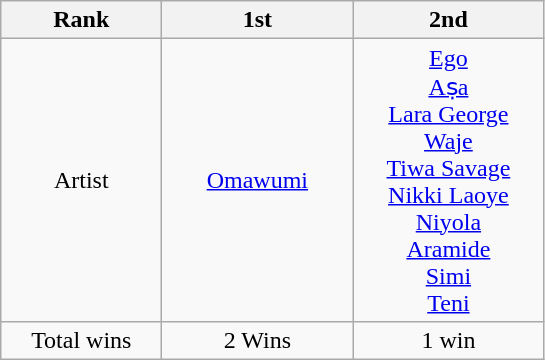<table class="wikitable">
<tr>
<th style="width:100px;">Rank</th>
<th style="width:120px;">1st</th>
<th style="width:120px;">2nd</th>
</tr>
<tr align=center>
<td>Artist</td>
<td><a href='#'>Omawumi</a></td>
<td><a href='#'>Ego</a><br><a href='#'>Aṣa</a><br><a href='#'>Lara George</a><br><a href='#'>Waje</a><br><a href='#'>Tiwa Savage</a><br><a href='#'>Nikki Laoye</a><br><a href='#'>Niyola</a><br><a href='#'>Aramide</a><br><a href='#'>Simi</a><br><a href='#'>Teni</a></td>
</tr>
<tr align=center>
<td>Total wins</td>
<td>2 Wins</td>
<td>1 win</td>
</tr>
</table>
